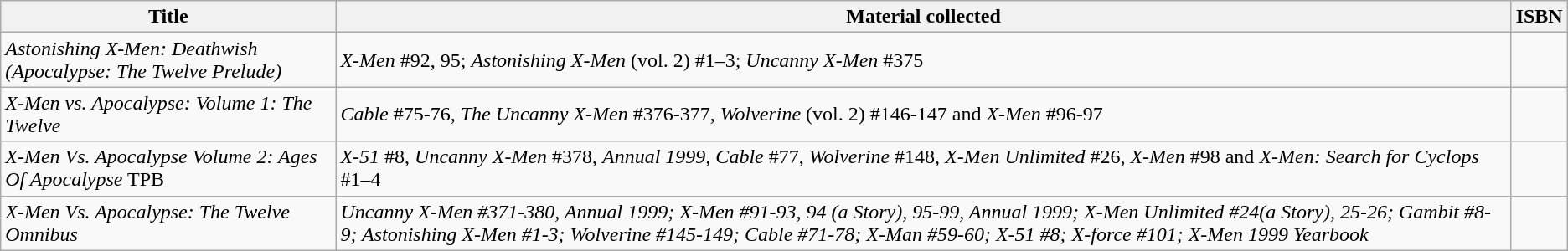<table class="wikitable">
<tr>
<th>Title</th>
<th>Material collected</th>
<th>ISBN</th>
</tr>
<tr>
<td><em>Astonishing X-Men: Deathwish (Apocalypse: The Twelve Prelude)</em></td>
<td><em>X-Men</em> #92, 95; <em>Astonishing X-Men</em> (vol. 2) #1–3; <em>Uncanny X-Men</em> #375</td>
<td></td>
</tr>
<tr>
<td><em>X-Men vs. Apocalypse: Volume 1: The Twelve</em></td>
<td><em>Cable</em> #75-76, <em>The Uncanny X-Men</em> #376-377, <em>Wolverine</em> (vol. 2) #146-147 and <em>X-Men</em> #96-97</td>
<td></td>
</tr>
<tr>
<td><em>X-Men Vs. Apocalypse Volume 2: Ages Of Apocalypse</em> TPB</td>
<td><em>X-51</em> #8, <em>Uncanny X-Men</em> #378, <em>Annual 1999, Cable</em> #77, <em>Wolverine</em> #148, <em>X-Men Unlimited</em> #26, <em>X-Men</em> #98 and <em>X-Men: Search for Cyclops</em> #1–4</td>
<td></td>
</tr>
<tr>
<td><em>X-Men Vs. Apocalypse: The Twelve Omnibus</em></td>
<td><em>Uncanny X-Men #371-380, Annual 1999; X-Men #91-93, 94 (a Story), 95-99, Annual 1999; X-Men Unlimited #24(a Story), 25-26; Gambit #8-9; Astonishing X-Men #1-3; Wolverine #145-149; Cable #71-78; X-Man #59-60; X-51 #8; X-force #101; X-Men 1999 Yearbook</em></td>
<td></td>
</tr>
</table>
